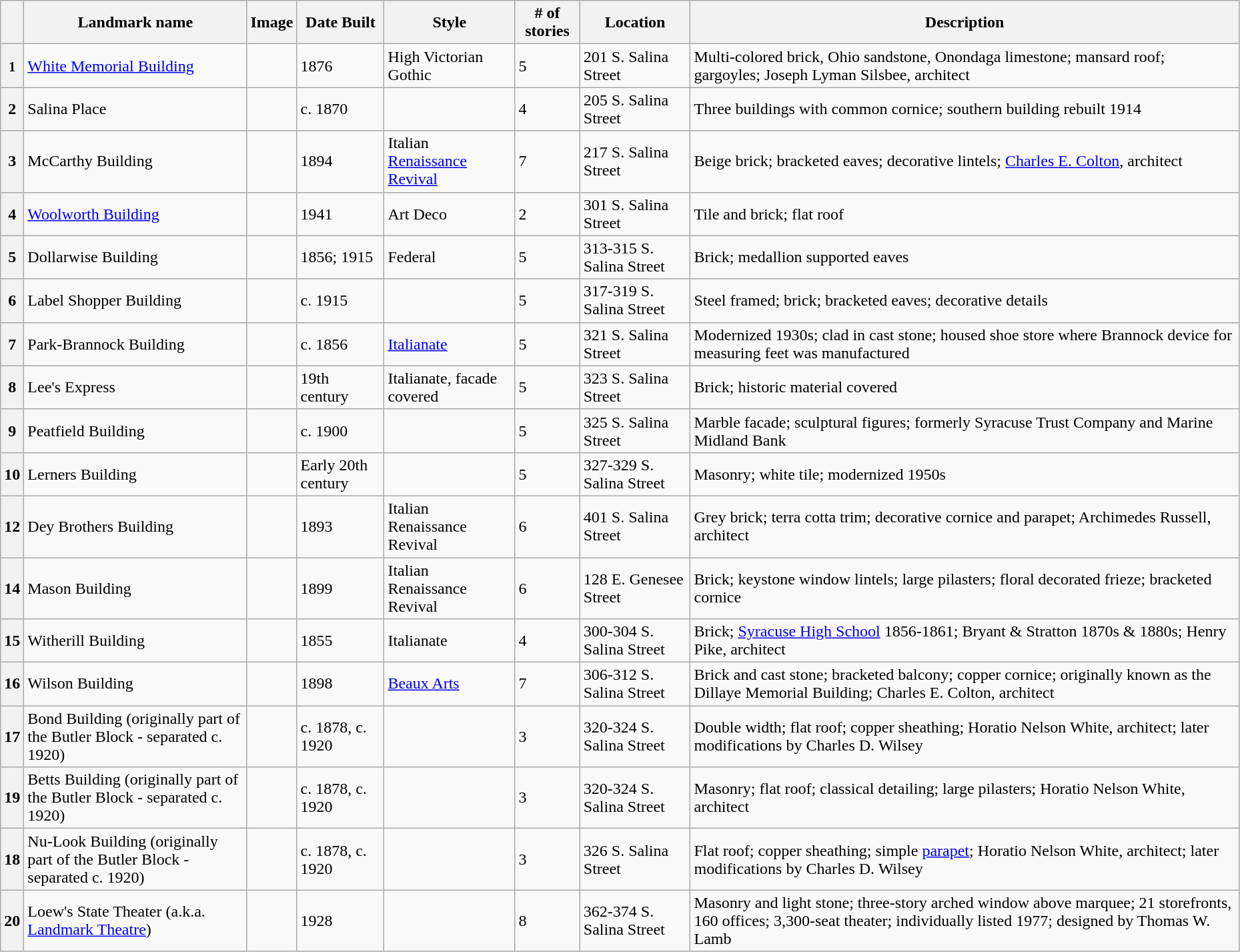<table class="wikitable sortable" style="width:98%">
<tr>
<th></th>
<th width="18%" ><strong>Landmark name</strong></th>
<th class="unsortable" ><strong>Image</strong></th>
<th><strong>Date Built</strong></th>
<th><strong>Style</strong></th>
<th><strong># of stories</strong></th>
<th><strong>Location</strong></th>
<th class="unsortable" ><strong>Description</strong></th>
</tr>
<tr ->
<th><small>1</small></th>
<td><a href='#'>White Memorial Building</a></td>
<td></td>
<td>1876</td>
<td>High Victorian Gothic</td>
<td>5</td>
<td>201 S. Salina Street<br></td>
<td>Multi-colored brick, Ohio sandstone, Onondaga limestone; mansard roof; gargoyles; Joseph Lyman Silsbee, architect</td>
</tr>
<tr ->
<th>2</th>
<td>Salina Place</td>
<td></td>
<td>c. 1870</td>
<td></td>
<td>4</td>
<td>205 S. Salina Street<br></td>
<td>Three buildings with common cornice; southern building rebuilt 1914</td>
</tr>
<tr ->
<th>3</th>
<td>McCarthy Building</td>
<td></td>
<td>1894</td>
<td>Italian <a href='#'>Renaissance Revival</a></td>
<td>7</td>
<td>217 S. Salina Street<br></td>
<td>Beige brick; bracketed eaves; decorative lintels; <a href='#'>Charles E. Colton</a>, architect</td>
</tr>
<tr ->
<th>4</th>
<td><a href='#'>Woolworth Building</a></td>
<td></td>
<td>1941</td>
<td>Art Deco</td>
<td>2</td>
<td>301 S. Salina Street<br></td>
<td>Tile and brick; flat roof</td>
</tr>
<tr ->
<th>5</th>
<td>Dollarwise Building</td>
<td></td>
<td>1856; 1915</td>
<td>Federal</td>
<td>5</td>
<td>313-315 S. Salina Street<br></td>
<td>Brick; medallion supported eaves</td>
</tr>
<tr ->
<th>6</th>
<td>Label Shopper Building</td>
<td></td>
<td>c. 1915</td>
<td></td>
<td>5</td>
<td>317-319 S. Salina Street<br></td>
<td>Steel framed; brick; bracketed eaves; decorative details</td>
</tr>
<tr ->
<th>7</th>
<td>Park-Brannock Building</td>
<td></td>
<td>c. 1856</td>
<td><a href='#'>Italianate</a></td>
<td>5</td>
<td>321 S. Salina Street<br></td>
<td>Modernized 1930s; clad in cast stone; housed shoe store where Brannock device for measuring feet was manufactured</td>
</tr>
<tr ->
<th>8</th>
<td>Lee's Express</td>
<td></td>
<td>19th century</td>
<td>Italianate, facade covered</td>
<td>5</td>
<td>323 S. Salina Street<br></td>
<td>Brick; historic material covered</td>
</tr>
<tr ->
<th>9</th>
<td>Peatfield Building</td>
<td></td>
<td>c. 1900</td>
<td></td>
<td>5</td>
<td>325 S. Salina Street<br></td>
<td>Marble facade; sculptural figures; formerly Syracuse Trust Company and Marine Midland Bank</td>
</tr>
<tr ->
<th>10</th>
<td>Lerners Building</td>
<td></td>
<td>Early 20th century</td>
<td></td>
<td>5</td>
<td>327-329 S. Salina Street<br></td>
<td>Masonry; white tile; modernized 1950s</td>
</tr>
<tr ->
<th>12</th>
<td>Dey Brothers Building</td>
<td></td>
<td>1893</td>
<td>Italian Renaissance Revival</td>
<td>6</td>
<td>401 S. Salina Street<br></td>
<td>Grey brick; terra cotta trim; decorative cornice and parapet; Archimedes Russell, architect</td>
</tr>
<tr ->
<th>14</th>
<td>Mason Building</td>
<td></td>
<td>1899</td>
<td>Italian Renaissance Revival</td>
<td>6</td>
<td>128 E. Genesee Street<br></td>
<td>Brick; keystone window lintels; large pilasters; floral decorated frieze; bracketed cornice</td>
</tr>
<tr ->
<th>15</th>
<td>Witherill Building</td>
<td></td>
<td>1855</td>
<td>Italianate</td>
<td>4</td>
<td>300-304 S. Salina Street<br></td>
<td>Brick; <a href='#'>Syracuse High School</a> 1856-1861; Bryant & Stratton 1870s & 1880s; Henry Pike, architect</td>
</tr>
<tr ->
<th>16</th>
<td>Wilson Building</td>
<td></td>
<td>1898</td>
<td><a href='#'>Beaux Arts</a></td>
<td>7</td>
<td>306-312 S. Salina Street<br></td>
<td>Brick and cast stone; bracketed balcony; copper cornice; originally known as the Dillaye Memorial Building; Charles E. Colton, architect</td>
</tr>
<tr ->
<th>17</th>
<td>Bond Building (originally part of the Butler Block - separated c. 1920)</td>
<td></td>
<td>c. 1878, c. 1920</td>
<td></td>
<td>3</td>
<td>320-324 S. Salina Street<br></td>
<td>Double width; flat roof; copper sheathing; Horatio Nelson White, architect; later modifications by Charles D. Wilsey</td>
</tr>
<tr ->
<th>19</th>
<td>Betts Building (originally part of the Butler Block - separated c. 1920)</td>
<td></td>
<td>c. 1878, c. 1920</td>
<td></td>
<td>3</td>
<td>320-324 S. Salina Street<br></td>
<td>Masonry; flat roof; classical detailing; large pilasters; Horatio Nelson White, architect</td>
</tr>
<tr ->
<th>18</th>
<td>Nu-Look Building (originally part of the Butler Block - separated c. 1920)</td>
<td></td>
<td>c. 1878, c. 1920</td>
<td></td>
<td>3</td>
<td>326 S. Salina Street<br></td>
<td>Flat roof; copper sheathing; simple <a href='#'>parapet</a>; Horatio Nelson White, architect; later modifications by Charles D. Wilsey</td>
</tr>
<tr ->
<th>20</th>
<td>Loew's State Theater (a.k.a. <a href='#'>Landmark Theatre</a>)</td>
<td></td>
<td>1928</td>
<td></td>
<td>8</td>
<td>362-374 S. Salina Street<br></td>
<td>Masonry and light stone; three-story arched window above marquee; 21 storefronts, 160 offices; 3,300-seat theater; individually listed 1977; designed by Thomas W. Lamb</td>
</tr>
</table>
